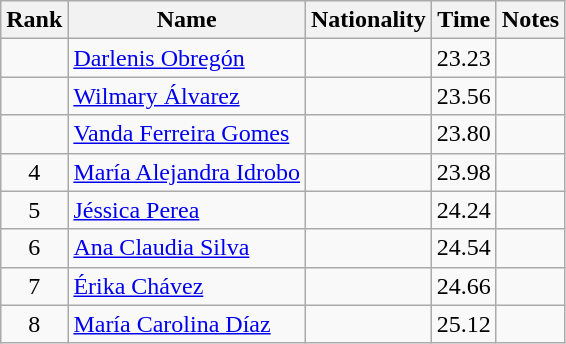<table class="wikitable sortable" style="text-align:center">
<tr>
<th>Rank</th>
<th>Name</th>
<th>Nationality</th>
<th>Time</th>
<th>Notes</th>
</tr>
<tr>
<td align=center></td>
<td align=left><a href='#'>Darlenis Obregón</a></td>
<td align=left></td>
<td>23.23</td>
<td></td>
</tr>
<tr>
<td align=center></td>
<td align=left><a href='#'>Wilmary Álvarez</a></td>
<td align=left></td>
<td>23.56</td>
<td></td>
</tr>
<tr>
<td align=center></td>
<td align=left><a href='#'>Vanda Ferreira Gomes</a></td>
<td align=left></td>
<td>23.80</td>
<td></td>
</tr>
<tr>
<td align=center>4</td>
<td align=left><a href='#'>María Alejandra Idrobo</a></td>
<td align=left></td>
<td>23.98</td>
<td></td>
</tr>
<tr>
<td align=center>5</td>
<td align=left><a href='#'>Jéssica Perea</a></td>
<td align=left></td>
<td>24.24</td>
<td></td>
</tr>
<tr>
<td align=center>6</td>
<td align=left><a href='#'>Ana Claudia Silva</a></td>
<td align=left></td>
<td>24.54</td>
<td></td>
</tr>
<tr>
<td align=center>7</td>
<td align=left><a href='#'>Érika Chávez</a></td>
<td align=left></td>
<td>24.66</td>
<td></td>
</tr>
<tr>
<td align=center>8</td>
<td align=left><a href='#'>María Carolina Díaz</a></td>
<td align=left></td>
<td>25.12</td>
<td></td>
</tr>
</table>
